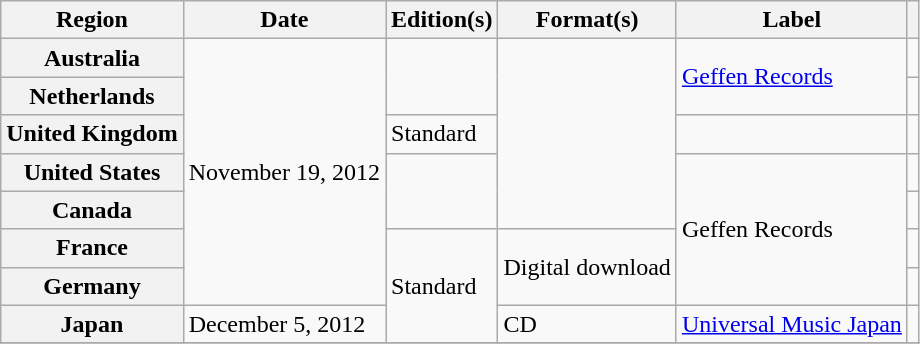<table class="wikitable plainrowheaders">
<tr>
<th scope="col">Region</th>
<th scope="col">Date</th>
<th scope="col">Edition(s)</th>
<th scope="col">Format(s)</th>
<th scope="col">Label</th>
<th scope="col"></th>
</tr>
<tr>
<th scope="row">Australia</th>
<td rowspan="7">November 19, 2012</td>
<td rowspan="2"></td>
<td rowspan="5"></td>
<td rowspan="2"><a href='#'>Geffen Records</a></td>
<td style="text-align:center;"></td>
</tr>
<tr>
<th scope="row">Netherlands</th>
<td style="text-align:center;"></td>
</tr>
<tr>
<th scope="row">United Kingdom</th>
<td>Standard</td>
<td></td>
<td style="text-align:center;"></td>
</tr>
<tr>
<th scope="row">United States</th>
<td rowspan="2"></td>
<td rowspan="4">Geffen Records</td>
<td style="text-align:center;"></td>
</tr>
<tr>
<th scope="row">Canada</th>
<td style="text-align:center;"></td>
</tr>
<tr>
<th scope="row">France</th>
<td rowspan="3">Standard</td>
<td rowspan="2">Digital download</td>
<td style="text-align:center;"></td>
</tr>
<tr>
<th scope="row">Germany</th>
<td style="text-align:center;"></td>
</tr>
<tr>
<th scope="row">Japan</th>
<td>December 5, 2012</td>
<td>CD</td>
<td><a href='#'>Universal Music Japan</a></td>
<td style="text-align:center;"></td>
</tr>
<tr>
</tr>
</table>
